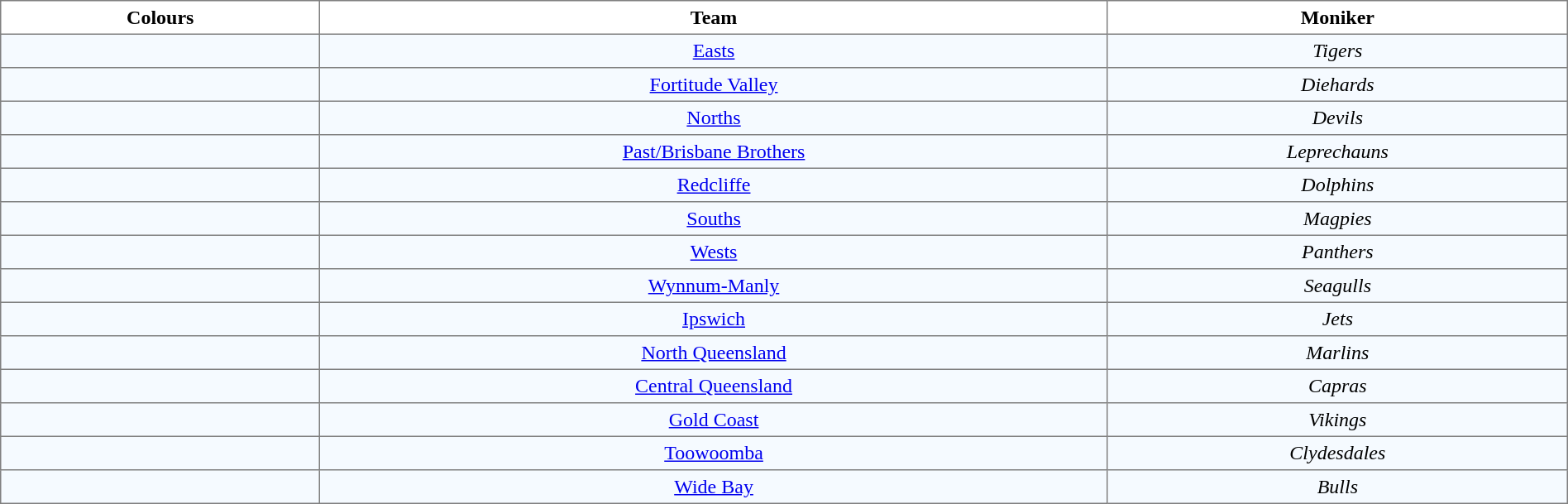<table cellspacing="0" cellpadding="4" border="1" style="border-collapse:collapse; font-size:100%; width:100%;">
<tr>
<th>Colours</th>
<th>Team</th>
<th>Moniker</th>
</tr>
<tr style="text-align:center; background:#f5faff;">
<td align="left"></td>
<td><a href='#'>Easts</a></td>
<td><em>Tigers</em></td>
</tr>
<tr style="text-align:center; background:#f5faff;">
<td align="left"></td>
<td><a href='#'>Fortitude Valley</a></td>
<td><em>Diehards</em></td>
</tr>
<tr style="text-align:center; background:#f5faff;">
<td align="left"></td>
<td><a href='#'>Norths</a></td>
<td><em>Devils</em></td>
</tr>
<tr style="text-align:center; background:#f5faff;">
<td align="left"></td>
<td><a href='#'>Past/Brisbane Brothers</a></td>
<td><em>Leprechauns</em></td>
</tr>
<tr style="text-align:center; background:#f5faff;">
<td align="left"></td>
<td><a href='#'>Redcliffe</a></td>
<td><em>Dolphins</em></td>
</tr>
<tr style="text-align:center; background:#f5faff;">
<td align="left"></td>
<td><a href='#'>Souths</a></td>
<td><em>Magpies</em></td>
</tr>
<tr style="text-align:center; background:#f5faff;">
<td align="left"></td>
<td><a href='#'>Wests</a></td>
<td><em>Panthers</em></td>
</tr>
<tr style="text-align:center; background:#f5faff;">
<td align="left"></td>
<td><a href='#'>Wynnum-Manly</a></td>
<td><em>Seagulls</em></td>
</tr>
<tr style="text-align:center; background:#f5faff;">
<td align="left"></td>
<td><a href='#'>Ipswich</a></td>
<td><em>Jets</em></td>
</tr>
<tr style="text-align:center; background:#f5faff;">
<td align="left"></td>
<td><a href='#'>North Queensland</a></td>
<td><em>Marlins</em></td>
</tr>
<tr style="text-align:center; background:#f5faff;">
<td align="left"></td>
<td><a href='#'>Central Queensland</a></td>
<td><em>Capras</em></td>
</tr>
<tr style="text-align:center; background:#f5faff;">
<td align="left"></td>
<td><a href='#'>Gold Coast</a></td>
<td><em>Vikings</em></td>
</tr>
<tr style="text-align:center; background:#f5faff;">
<td align="left"></td>
<td><a href='#'>Toowoomba</a></td>
<td><em>Clydesdales</em></td>
</tr>
<tr style="text-align:center; background:#f5faff;">
<td align="left"></td>
<td><a href='#'>Wide Bay</a></td>
<td><em>Bulls</em></td>
</tr>
</table>
